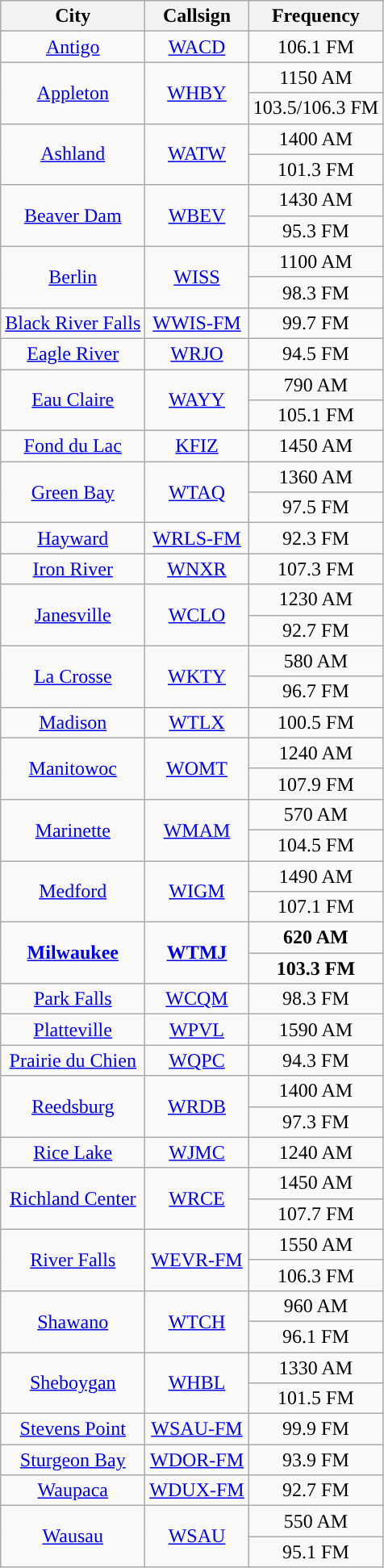<table class="wikitable" style="text-align: center;">
<tr>
<th>City</th>
<th>Callsign</th>
<th>Frequency</th>
</tr>
<tr>
<td><a href='#'>Antigo</a></td>
<td><a href='#'>WACD</a></td>
<td>106.1 FM</td>
</tr>
<tr>
<td rowspan=2><a href='#'>Appleton</a></td>
<td rowspan=2><a href='#'>WHBY</a></td>
<td>1150 AM</td>
</tr>
<tr>
<td>103.5/106.3 FM</td>
</tr>
<tr>
<td rowspan=2><a href='#'>Ashland</a></td>
<td rowspan=2><a href='#'>WATW</a></td>
<td>1400 AM</td>
</tr>
<tr>
<td>101.3 FM</td>
</tr>
<tr>
<td rowspan=2><a href='#'>Beaver Dam</a></td>
<td rowspan=2><a href='#'>WBEV</a></td>
<td>1430 AM</td>
</tr>
<tr>
<td>95.3 FM</td>
</tr>
<tr>
<td rowspan=2><a href='#'>Berlin</a></td>
<td rowspan=2><a href='#'>WISS</a></td>
<td>1100 AM</td>
</tr>
<tr>
<td>98.3 FM</td>
</tr>
<tr>
<td><a href='#'>Black River Falls</a></td>
<td><a href='#'>WWIS-FM</a></td>
<td>99.7 FM</td>
</tr>
<tr>
<td><a href='#'>Eagle River</a></td>
<td><a href='#'>WRJO</a></td>
<td>94.5 FM</td>
</tr>
<tr>
<td rowspan=2><a href='#'>Eau Claire</a></td>
<td rowspan=2><a href='#'>WAYY</a></td>
<td>790 AM</td>
</tr>
<tr>
<td>105.1 FM</td>
</tr>
<tr>
<td><a href='#'>Fond du Lac</a></td>
<td><a href='#'>KFIZ</a></td>
<td>1450 AM</td>
</tr>
<tr>
<td rowspan=2><a href='#'>Green Bay</a></td>
<td rowspan=2><a href='#'>WTAQ</a></td>
<td>1360 AM</td>
</tr>
<tr>
<td>97.5 FM</td>
</tr>
<tr>
<td><a href='#'>Hayward</a></td>
<td><a href='#'>WRLS-FM</a></td>
<td>92.3 FM</td>
</tr>
<tr>
<td><a href='#'>Iron River</a></td>
<td><a href='#'>WNXR</a></td>
<td>107.3 FM</td>
</tr>
<tr>
<td rowspan=2><a href='#'>Janesville</a></td>
<td rowspan=2><a href='#'>WCLO</a></td>
<td>1230 AM</td>
</tr>
<tr>
<td>92.7 FM</td>
</tr>
<tr>
<td rowspan=2><a href='#'>La Crosse</a></td>
<td rowspan=2><a href='#'>WKTY</a></td>
<td>580 AM</td>
</tr>
<tr>
<td>96.7 FM</td>
</tr>
<tr>
<td><a href='#'>Madison</a></td>
<td><a href='#'>WTLX</a></td>
<td>100.5 FM</td>
</tr>
<tr>
<td rowspan=2><a href='#'>Manitowoc</a></td>
<td rowspan=2><a href='#'>WOMT</a></td>
<td>1240 AM</td>
</tr>
<tr>
<td>107.9 FM</td>
</tr>
<tr>
<td rowspan=2><a href='#'>Marinette</a></td>
<td rowspan=2><a href='#'>WMAM</a></td>
<td>570 AM</td>
</tr>
<tr>
<td>104.5 FM</td>
</tr>
<tr>
<td rowspan=2><a href='#'>Medford</a></td>
<td rowspan=2><a href='#'>WIGM</a></td>
<td>1490 AM</td>
</tr>
<tr>
<td>107.1 FM</td>
</tr>
<tr>
<td rowspan=2><strong><a href='#'>Milwaukee</a></strong></td>
<td rowspan=2><strong><a href='#'>WTMJ</a></strong></td>
<td><strong>620 AM</strong></td>
</tr>
<tr>
<td><strong>103.3 FM</strong></td>
</tr>
<tr>
<td><a href='#'>Park Falls</a></td>
<td><a href='#'>WCQM</a></td>
<td>98.3 FM</td>
</tr>
<tr>
<td><a href='#'>Platteville</a></td>
<td><a href='#'>WPVL</a></td>
<td>1590 AM</td>
</tr>
<tr>
<td><a href='#'>Prairie du Chien</a></td>
<td><a href='#'>WQPC</a></td>
<td>94.3 FM</td>
</tr>
<tr>
<td rowspan=2><a href='#'>Reedsburg</a></td>
<td rowspan=2><a href='#'>WRDB</a></td>
<td>1400 AM</td>
</tr>
<tr>
<td>97.3 FM</td>
</tr>
<tr>
<td><a href='#'>Rice Lake</a></td>
<td><a href='#'>WJMC</a></td>
<td>1240 AM</td>
</tr>
<tr>
<td rowspan=2><a href='#'>Richland Center</a></td>
<td rowspan=2><a href='#'>WRCE</a></td>
<td>1450 AM</td>
</tr>
<tr>
<td>107.7 FM</td>
</tr>
<tr>
<td rowspan=2><a href='#'>River Falls</a></td>
<td rowspan=2><a href='#'>WEVR-FM</a></td>
<td>1550 AM</td>
</tr>
<tr>
<td>106.3 FM</td>
</tr>
<tr>
<td rowspan=2><a href='#'>Shawano</a></td>
<td rowspan=2><a href='#'>WTCH</a></td>
<td>960 AM</td>
</tr>
<tr>
<td>96.1 FM</td>
</tr>
<tr>
<td rowspan=2><a href='#'>Sheboygan</a></td>
<td rowspan=2><a href='#'>WHBL</a></td>
<td>1330 AM</td>
</tr>
<tr>
<td>101.5 FM</td>
</tr>
<tr>
<td><a href='#'>Stevens Point</a></td>
<td><a href='#'>WSAU-FM</a></td>
<td>99.9 FM</td>
</tr>
<tr>
<td><a href='#'>Sturgeon Bay</a></td>
<td><a href='#'>WDOR-FM</a></td>
<td>93.9 FM</td>
</tr>
<tr>
<td><a href='#'>Waupaca</a></td>
<td><a href='#'>WDUX-FM</a></td>
<td>92.7 FM</td>
</tr>
<tr>
<td rowspan=2><a href='#'>Wausau</a></td>
<td rowspan=2><a href='#'>WSAU</a></td>
<td>550 AM</td>
</tr>
<tr>
<td>95.1 FM</td>
</tr>
</table>
